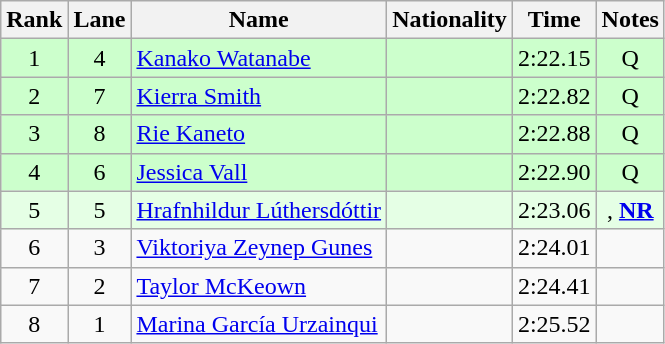<table class="wikitable sortable" style="text-align:center">
<tr>
<th>Rank</th>
<th>Lane</th>
<th>Name</th>
<th>Nationality</th>
<th>Time</th>
<th>Notes</th>
</tr>
<tr bgcolor=ccffcc>
<td>1</td>
<td>4</td>
<td align=left><a href='#'>Kanako Watanabe</a></td>
<td align=left></td>
<td>2:22.15</td>
<td>Q</td>
</tr>
<tr bgcolor=ccffcc>
<td>2</td>
<td>7</td>
<td align=left><a href='#'>Kierra Smith</a></td>
<td align=left></td>
<td>2:22.82</td>
<td>Q</td>
</tr>
<tr bgcolor=ccffcc>
<td>3</td>
<td>8</td>
<td align=left><a href='#'>Rie Kaneto</a></td>
<td align=left></td>
<td>2:22.88</td>
<td>Q</td>
</tr>
<tr bgcolor=ccffcc>
<td>4</td>
<td>6</td>
<td align=left><a href='#'>Jessica Vall</a></td>
<td align=left></td>
<td>2:22.90</td>
<td>Q</td>
</tr>
<tr bgcolor=e5ffe5>
<td>5</td>
<td>5</td>
<td align=left><a href='#'>Hrafnhildur Lúthersdóttir</a></td>
<td align=left></td>
<td>2:23.06</td>
<td>, <strong><a href='#'>NR</a></strong></td>
</tr>
<tr>
<td>6</td>
<td>3</td>
<td align=left><a href='#'>Viktoriya Zeynep Gunes</a></td>
<td align=left></td>
<td>2:24.01</td>
<td></td>
</tr>
<tr>
<td>7</td>
<td>2</td>
<td align=left><a href='#'>Taylor McKeown</a></td>
<td align=left></td>
<td>2:24.41</td>
<td></td>
</tr>
<tr>
<td>8</td>
<td>1</td>
<td align=left><a href='#'>Marina García Urzainqui</a></td>
<td align=left></td>
<td>2:25.52</td>
<td></td>
</tr>
</table>
